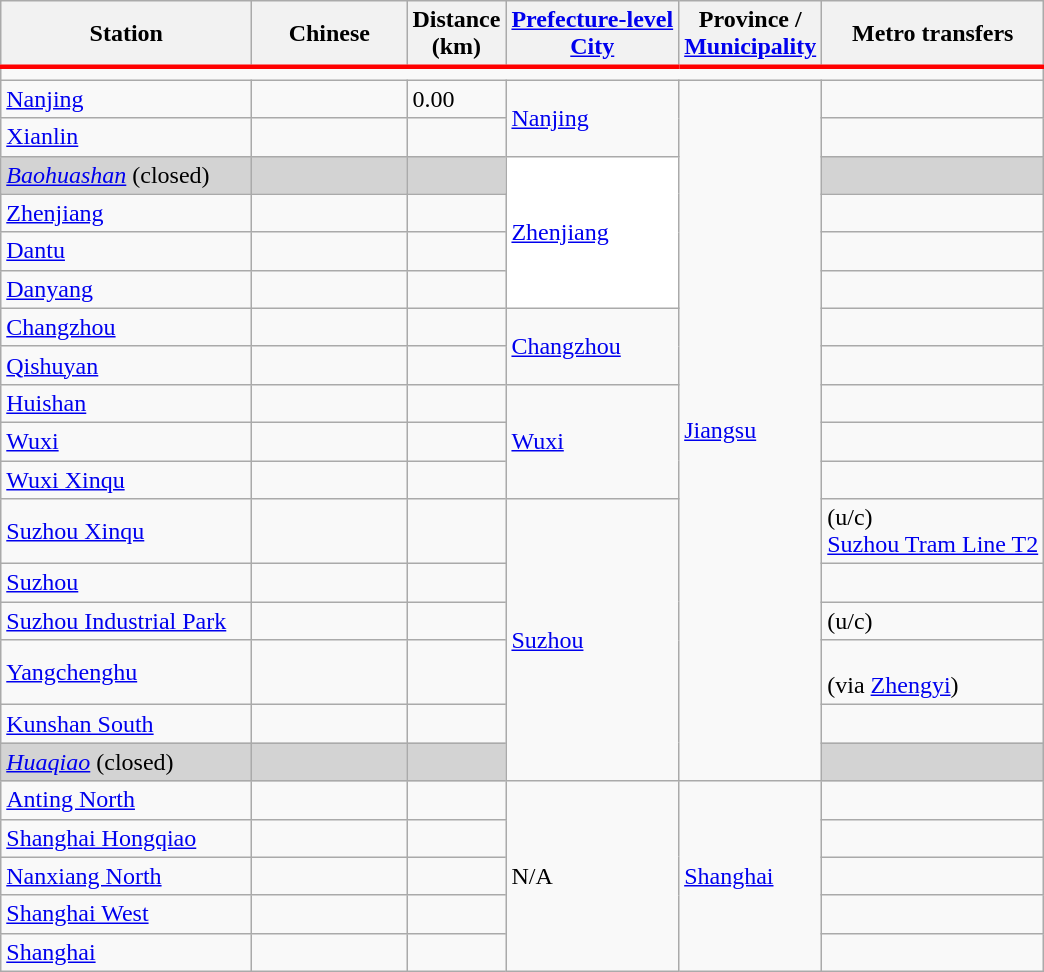<table class="wikitable" rules="all">
<tr>
<th style="width:10em; border-bottom:3px solid red;">Station</th>
<th style="width:6em; border-bottom:3px solid red;">Chinese</th>
<th style="width:2.5em; border-bottom:3px solid red;">Distance<br>(km)</th>
<th style="border-bottom:3px solid red;" colspan=><a href='#'>Prefecture-level<br>City</a></th>
<th style="border-bottom:3px solid red;" colspan=>Province /<br><a href='#'>Municipality</a></th>
<th style="border-bottom:3px solid red;" colspan=>Metro transfers</th>
</tr>
<tr>
<td colspan=9></td>
</tr>
<tr>
<td><a href='#'>Nanjing</a></td>
<td></td>
<td>0.00</td>
<td rowspan=2><a href='#'>Nanjing</a></td>
<td rowspan=17><a href='#'>Jiangsu</a></td>
<td>  </td>
</tr>
<tr>
<td><a href='#'>Xianlin</a></td>
<td></td>
<td></td>
<td></td>
</tr>
<tr bgcolor="lightgrey">
<td><em><a href='#'>Baohuashan</a></em> (closed)</td>
<td></td>
<td></td>
<td bgcolor="white" rowspan=4><a href='#'>Zhenjiang</a></td>
<td></td>
</tr>
<tr>
<td><a href='#'>Zhenjiang</a></td>
<td></td>
<td></td>
<td></td>
</tr>
<tr>
<td><a href='#'>Dantu</a></td>
<td></td>
<td></td>
<td></td>
</tr>
<tr>
<td><a href='#'>Danyang</a></td>
<td></td>
<td></td>
<td></td>
</tr>
<tr>
<td><a href='#'>Changzhou</a></td>
<td></td>
<td></td>
<td rowspan=2><a href='#'>Changzhou</a></td>
<td> </td>
</tr>
<tr>
<td><a href='#'>Qishuyan</a></td>
<td></td>
<td></td>
<td></td>
</tr>
<tr>
<td><a href='#'>Huishan</a></td>
<td></td>
<td></td>
<td rowspan=3><a href='#'>Wuxi</a></td>
<td></td>
</tr>
<tr>
<td><a href='#'>Wuxi</a></td>
<td></td>
<td></td>
<td>  </td>
</tr>
<tr>
<td><a href='#'>Wuxi Xinqu</a></td>
<td></td>
<td></td>
<td> </td>
</tr>
<tr>
<td><a href='#'>Suzhou Xinqu</a></td>
<td></td>
<td></td>
<td rowspan=6><a href='#'>Suzhou</a></td>
<td>   (u/c)<br>  <a href='#'>Suzhou Tram Line T2</a></td>
</tr>
<tr>
<td><a href='#'>Suzhou</a></td>
<td></td>
<td></td>
<td>  </td>
</tr>
<tr>
<td><a href='#'>Suzhou Industrial Park</a></td>
<td></td>
<td></td>
<td>   (u/c)</td>
</tr>
<tr>
<td><a href='#'>Yangchenghu</a></td>
<td></td>
<td></td>
<td> <br>(via <a href='#'>Zhengyi</a>)</td>
</tr>
<tr>
<td><a href='#'>Kunshan South</a></td>
<td></td>
<td></td>
<td></td>
</tr>
<tr bgcolor="lightgrey">
<td><em><a href='#'>Huaqiao</a></em> (closed)</td>
<td></td>
<td></td>
<td></td>
</tr>
<tr>
<td><a href='#'>Anting North</a></td>
<td></td>
<td></td>
<td rowspan=5>N/A</td>
<td rowspan=5><a href='#'>Shanghai</a></td>
<td></td>
</tr>
<tr>
<td><a href='#'>Shanghai Hongqiao</a></td>
<td></td>
<td></td>
<td>   </td>
</tr>
<tr>
<td><a href='#'>Nanxiang North</a></td>
<td></td>
<td></td>
<td></td>
</tr>
<tr>
<td><a href='#'>Shanghai West</a></td>
<td></td>
<td></td>
<td>  </td>
</tr>
<tr>
<td><a href='#'>Shanghai</a></td>
<td></td>
<td></td>
<td>   </td>
</tr>
</table>
